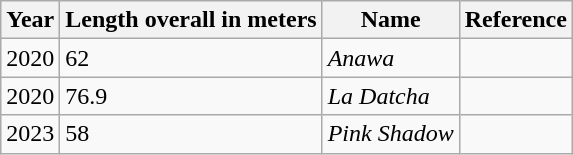<table class="wikitable sortable">
<tr>
<th>Year</th>
<th>Length overall in meters</th>
<th>Name</th>
<th>Reference</th>
</tr>
<tr>
<td>2020</td>
<td>62</td>
<td><em>Anawa</em></td>
<td></td>
</tr>
<tr>
<td>2020</td>
<td>76.9</td>
<td><em>La Datcha</em></td>
<td></td>
</tr>
<tr>
<td>2023</td>
<td>58</td>
<td><em>Pink Shadow</em></td>
<td></td>
</tr>
</table>
